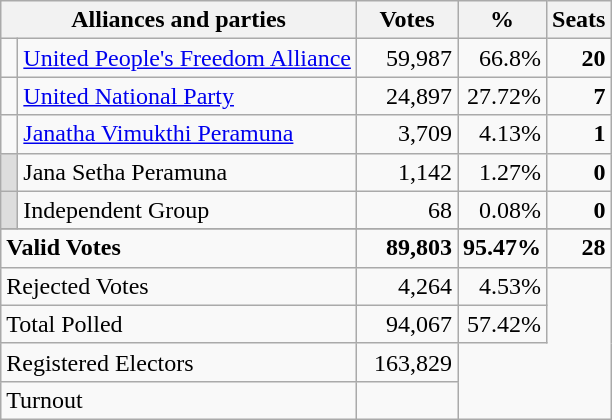<table class="wikitable" border="1" style="text-align:right;">
<tr>
<th valign=bottom align=left colspan=2>Alliances and parties</th>
<th valign=bottom align=center width="60">Votes</th>
<th valign=bottom align=center width="50">%</th>
<th valign=bottom align=center>Seats</th>
</tr>
<tr>
<td bgcolor=> </td>
<td align=left><a href='#'>United People's Freedom Alliance</a></td>
<td>59,987</td>
<td>66.8%</td>
<td><strong>20</strong></td>
</tr>
<tr>
<td bgcolor=> </td>
<td align=left><a href='#'>United National Party</a></td>
<td>24,897</td>
<td>27.72%</td>
<td><strong>7</strong></td>
</tr>
<tr>
<td bgcolor=> </td>
<td align=left><a href='#'>Janatha Vimukthi Peramuna</a></td>
<td>3,709</td>
<td>4.13%</td>
<td><strong>1</strong></td>
</tr>
<tr>
<td bgcolor=#DDDDDD> </td>
<td align=left>Jana Setha Peramuna</td>
<td>1,142</td>
<td>1.27%</td>
<td><strong>0</strong></td>
</tr>
<tr>
<td bgcolor=#DDDDDD> </td>
<td align=left>Independent Group</td>
<td>68</td>
<td>0.08%</td>
<td><strong>0</strong></td>
</tr>
<tr>
</tr>
<tr>
<td colspan=2 align=left><strong>Valid Votes</strong></td>
<td><strong>89,803</strong></td>
<td><strong>95.47%</strong></td>
<td><strong>28</strong></td>
</tr>
<tr>
<td colspan=2 align=left>Rejected Votes</td>
<td>4,264</td>
<td>4.53%</td>
</tr>
<tr>
<td colspan=2 align=left>Total Polled</td>
<td>94,067</td>
<td>57.42%</td>
</tr>
<tr>
<td colspan=2 align=left>Registered Electors</td>
<td>163,829</td>
</tr>
<tr>
<td colspan=2 align=left>Turnout</td>
<td></td>
</tr>
</table>
